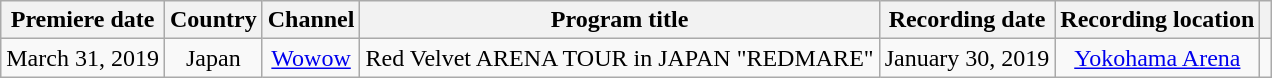<table class="wikitable" style="text-align:center">
<tr>
<th>Premiere date</th>
<th>Country</th>
<th>Channel</th>
<th>Program title</th>
<th>Recording date</th>
<th>Recording location</th>
<th></th>
</tr>
<tr>
<td>March 31, 2019</td>
<td>Japan</td>
<td><a href='#'>Wowow</a></td>
<td>Red Velvet ARENA TOUR in JAPAN "REDMARE"</td>
<td>January 30, 2019</td>
<td><a href='#'>Yokohama Arena</a></td>
<td></td>
</tr>
</table>
